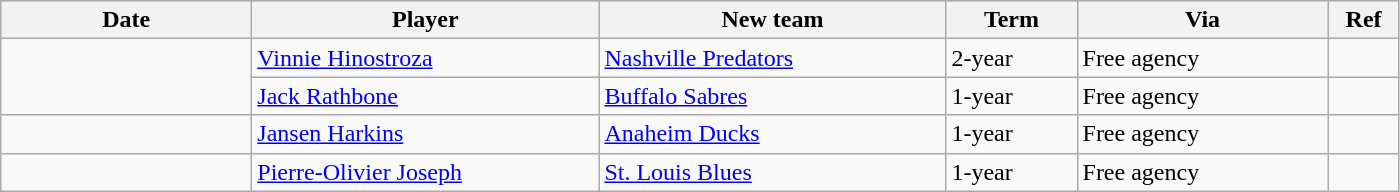<table class="wikitable">
<tr style="background:#ddd; text-align:center;">
<th style="width: 10em;">Date</th>
<th style="width: 14em;">Player</th>
<th style="width: 14em;">New team</th>
<th style="width: 5em;">Term</th>
<th style="width: 10em;">Via</th>
<th style="width: 2.5em;">Ref</th>
</tr>
<tr>
<td rowspan=2></td>
<td><a href='#'>Vinnie Hinostroza</a></td>
<td><a href='#'>Nashville Predators</a></td>
<td>2-year</td>
<td>Free agency</td>
<td></td>
</tr>
<tr>
<td><a href='#'>Jack Rathbone</a></td>
<td><a href='#'>Buffalo Sabres</a></td>
<td>1-year</td>
<td>Free agency</td>
<td></td>
</tr>
<tr>
<td></td>
<td><a href='#'>Jansen Harkins</a></td>
<td><a href='#'>Anaheim Ducks</a></td>
<td>1-year</td>
<td>Free agency</td>
<td></td>
</tr>
<tr>
<td></td>
<td><a href='#'>Pierre-Olivier Joseph</a></td>
<td><a href='#'>St. Louis Blues</a></td>
<td>1-year</td>
<td>Free agency</td>
<td></td>
</tr>
</table>
